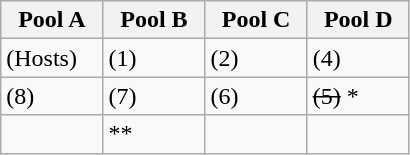<table class="wikitable">
<tr>
<th width=20%>Pool A</th>
<th width=20%>Pool B</th>
<th width=20%>Pool C</th>
<th width=20%>Pool D</th>
</tr>
<tr>
<td> (Hosts)</td>
<td> (1)</td>
<td> (2)</td>
<td> (4)</td>
</tr>
<tr>
<td> (8)</td>
<td> (7)</td>
<td> (6)</td>
<td><s> (5)</s> *</td>
</tr>
<tr>
<td></td>
<td><s></s>**</td>
<td></td>
<td></td>
</tr>
</table>
